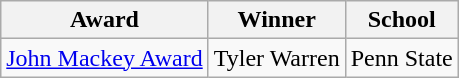<table class="wikitable">
<tr>
<th>Award</th>
<th>Winner</th>
<th>School</th>
</tr>
<tr>
<td><a href='#'>John Mackey Award</a></td>
<td>Tyler Warren</td>
<td align="center">Penn State</td>
</tr>
</table>
